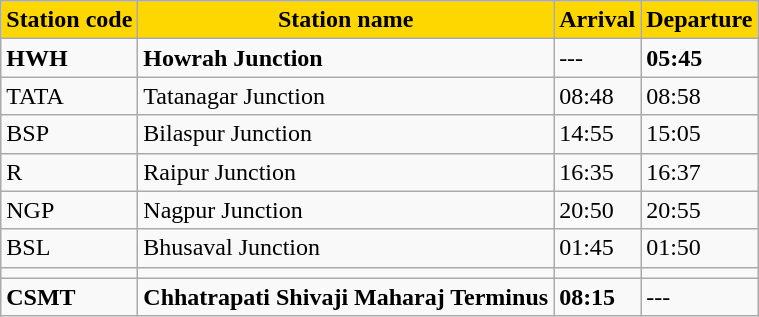<table class="wikitable">
<tr>
<th style="background:gold;">Station code</th>
<th style="background:gold;" !>Station name</th>
<th style="background:gold;" !>Arrival</th>
<th style="background:gold;" !>Departure</th>
</tr>
<tr>
<td><strong>HWH</strong></td>
<td><strong>Howrah Junction</strong></td>
<td>---</td>
<td><strong>05:45</strong></td>
</tr>
<tr>
<td>TATA</td>
<td>Tatanagar Junction</td>
<td>08:48</td>
<td>08:58</td>
</tr>
<tr>
<td>BSP</td>
<td>Bilaspur Junction</td>
<td>14:55</td>
<td>15:05</td>
</tr>
<tr>
<td>R</td>
<td>Raipur Junction</td>
<td>16:35</td>
<td>16:37</td>
</tr>
<tr>
<td>NGP</td>
<td>Nagpur Junction</td>
<td>20:50</td>
<td>20:55</td>
</tr>
<tr>
<td>BSL</td>
<td>Bhusaval Junction</td>
<td>01:45</td>
<td>01:50</td>
</tr>
<tr>
<td></td>
<td></td>
<td></td>
<td></td>
</tr>
<tr>
<td><strong>CSMT</strong></td>
<td><strong>Chhatrapati Shivaji Maharaj Terminus</strong></td>
<td><strong>08:15</strong></td>
<td>---</td>
</tr>
</table>
